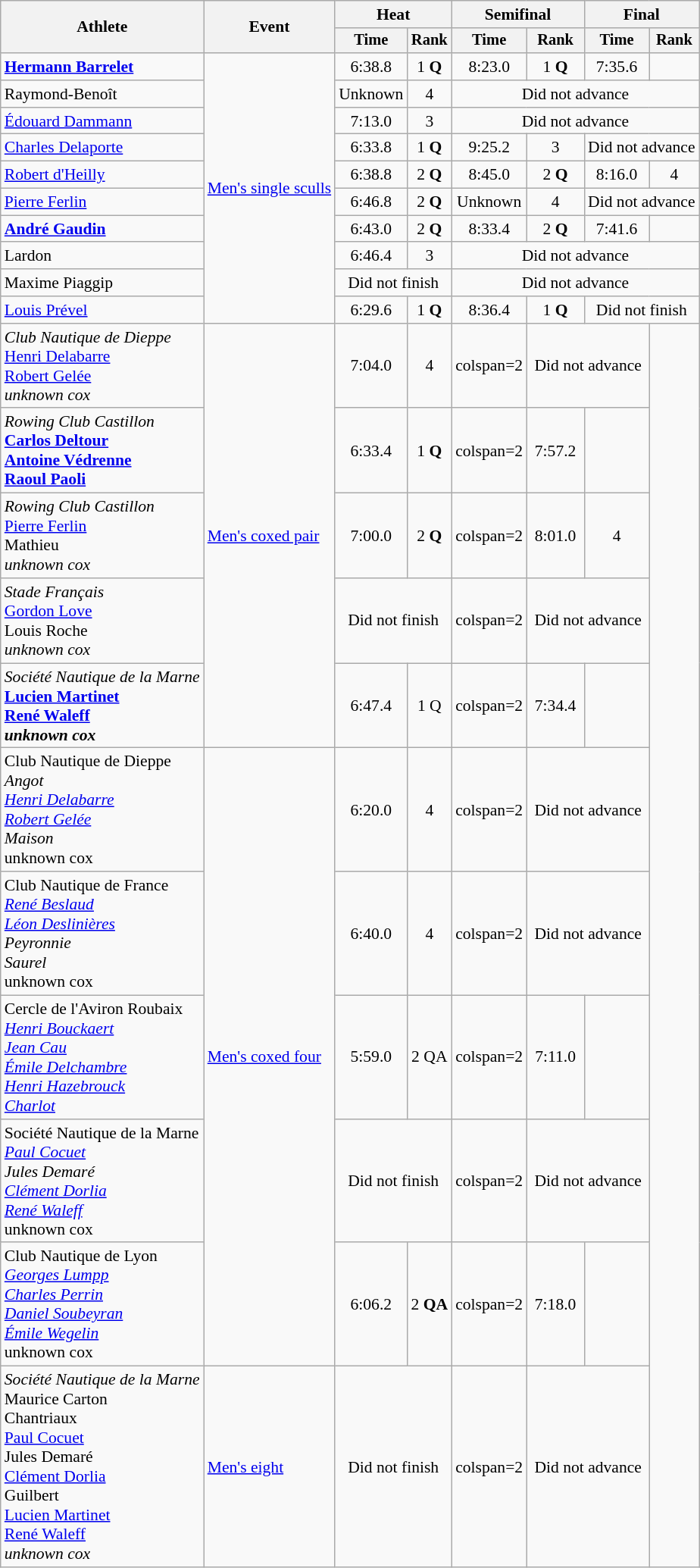<table class=wikitable style=font-size:90%;text-align:center>
<tr>
<th rowspan=2>Athlete</th>
<th rowspan=2>Event</th>
<th colspan=2>Heat</th>
<th colspan=2>Semifinal</th>
<th colspan=2>Final</th>
</tr>
<tr style=font-size:95%>
<th>Time</th>
<th>Rank</th>
<th>Time</th>
<th>Rank</th>
<th>Time</th>
<th>Rank</th>
</tr>
<tr>
<td align=left><strong><a href='#'>Hermann Barrelet</a></strong></td>
<td align=left rowspan=10><a href='#'>Men's single sculls</a></td>
<td>6:38.8</td>
<td>1 <strong>Q</strong></td>
<td>8:23.0</td>
<td>1 <strong>Q</strong></td>
<td>7:35.6</td>
<td></td>
</tr>
<tr>
<td align=left>Raymond-Benoît</td>
<td>Unknown</td>
<td>4</td>
<td colspan=4>Did not advance</td>
</tr>
<tr>
<td align=left><a href='#'>Édouard Dammann</a></td>
<td>7:13.0</td>
<td>3</td>
<td colspan=4>Did not advance</td>
</tr>
<tr>
<td align=left><a href='#'>Charles Delaporte</a></td>
<td>6:33.8</td>
<td>1 <strong>Q</strong></td>
<td>9:25.2</td>
<td>3</td>
<td colspan=2>Did not advance</td>
</tr>
<tr>
<td align=left><a href='#'>Robert d'Heilly</a></td>
<td>6:38.8</td>
<td>2 <strong>Q</strong></td>
<td>8:45.0</td>
<td>2 <strong>Q</strong></td>
<td>8:16.0</td>
<td>4</td>
</tr>
<tr>
<td align=left><a href='#'>Pierre Ferlin</a></td>
<td>6:46.8</td>
<td>2 <strong>Q</strong></td>
<td>Unknown</td>
<td>4</td>
<td colspan=2>Did not advance</td>
</tr>
<tr>
<td align=left><strong><a href='#'>André Gaudin</a></strong></td>
<td>6:43.0</td>
<td>2 <strong>Q</strong></td>
<td>8:33.4</td>
<td>2 <strong>Q</strong></td>
<td>7:41.6</td>
<td></td>
</tr>
<tr>
<td align=left>Lardon</td>
<td>6:46.4</td>
<td>3</td>
<td colspan=4>Did not advance</td>
</tr>
<tr>
<td align=left>Maxime Piaggip</td>
<td colspan=2>Did not finish</td>
<td colspan=4>Did not advance</td>
</tr>
<tr>
<td align=left><a href='#'>Louis Prével</a></td>
<td>6:29.6</td>
<td>1 <strong>Q</strong></td>
<td>8:36.4</td>
<td>1 <strong>Q</strong></td>
<td colspan=2>Did not finish</td>
</tr>
<tr>
<td align=left><em>Club Nautique de Dieppe</em><br><a href='#'>Henri Delabarre</a><br><a href='#'>Robert Gelée</a><br><em>unknown cox</em></td>
<td align=left rowspan=5><a href='#'>Men's coxed pair</a></td>
<td>7:04.0</td>
<td>4</td>
<td>colspan=2 </td>
<td colspan=2>Did not advance</td>
</tr>
<tr>
<td align=left><em>Rowing Club Castillon</em><br><strong><a href='#'>Carlos Deltour</a><br><a href='#'>Antoine Védrenne</a><br><a href='#'>Raoul Paoli</a></strong></td>
<td>6:33.4</td>
<td>1 <strong>Q</strong></td>
<td>colspan=2 </td>
<td>7:57.2</td>
<td></td>
</tr>
<tr>
<td align=left><em>Rowing Club Castillon</em><br><a href='#'>Pierre Ferlin</a><br>Mathieu<br><em>unknown cox</em></td>
<td>7:00.0</td>
<td>2 <strong>Q</strong></td>
<td>colspan=2 </td>
<td>8:01.0</td>
<td>4</td>
</tr>
<tr>
<td align=left><em>Stade Français</em><br><a href='#'>Gordon Love</a><br>Louis Roche<br><em>unknown cox</em></td>
<td colspan=2>Did not finish</td>
<td>colspan=2 </td>
<td colspan=2>Did not advance</td>
</tr>
<tr>
<td align=left><em>Société Nautique de la Marne</em><br><strong><a href='#'>Lucien Martinet</a><br><a href='#'>René Waleff</a><br><em>unknown cox<strong><em></td>
<td>6:47.4</td>
<td>1 </strong>Q<strong></td>
<td>colspan=2 </td>
<td>7:34.4</td>
<td></td>
</tr>
<tr>
<td align=left></em>Club Nautique de Dieppe<em><br>Angot<br><a href='#'>Henri Delabarre</a><br><a href='#'>Robert Gelée</a><br>Maison<br></em>unknown cox<em></td>
<td align=left rowspan=5><a href='#'>Men's coxed four</a></td>
<td>6:20.0</td>
<td>4</td>
<td>colspan=2 </td>
<td colspan=2>Did not advance</td>
</tr>
<tr>
<td align=left></em>Club Nautique de France<em><br><a href='#'>René Beslaud</a><br><a href='#'>Léon Deslinières</a><br>Peyronnie<br>Saurel<br></em>unknown cox<em></td>
<td>6:40.0</td>
<td>4</td>
<td>colspan=2 </td>
<td colspan=2>Did not advance</td>
</tr>
<tr>
<td align=left></em>Cercle de l'Aviron Roubaix<em><br></strong><a href='#'>Henri Bouckaert</a><br><a href='#'>Jean Cau</a><br><a href='#'>Émile Delchambre</a><br><a href='#'>Henri Hazebrouck</a><br><a href='#'>Charlot</a><strong></td>
<td>5:59.0</td>
<td>2 </strong>QA<strong></td>
<td>colspan=2 </td>
<td>7:11.0</td>
<td></td>
</tr>
<tr>
<td align=left></em>Société Nautique de la Marne<em><br><a href='#'>Paul Cocuet</a><br>Jules Demaré<br><a href='#'>Clément Dorlia</a><br><a href='#'>René Waleff</a><br></em>unknown cox<em></td>
<td colspan=2>Did not finish</td>
<td>colspan=2 </td>
<td colspan=2>Did not advance</td>
</tr>
<tr>
<td align=left></em>Club Nautique de Lyon<em><br></strong><a href='#'>Georges Lumpp</a><br><a href='#'>Charles Perrin</a><br><a href='#'>Daniel Soubeyran</a><br><a href='#'>Émile Wegelin</a><br></em>unknown cox</em></strong></td>
<td>6:06.2</td>
<td>2 <strong>QA</strong></td>
<td>colspan=2 </td>
<td>7:18.0</td>
<td></td>
</tr>
<tr>
<td align=left><em>Société Nautique de la Marne</em><br>Maurice Carton<br>Chantriaux<br><a href='#'>Paul Cocuet</a><br>Jules Demaré<br><a href='#'>Clément Dorlia</a><br>Guilbert<br><a href='#'>Lucien Martinet</a><br><a href='#'>René Waleff</a><br><em>unknown cox</em></td>
<td align=left><a href='#'>Men's eight</a></td>
<td colspan=2>Did not finish</td>
<td>colspan=2 </td>
<td colspan=2>Did not advance</td>
</tr>
</table>
